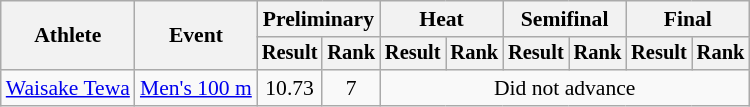<table class="wikitable" style="font-size:90%">
<tr>
<th rowspan="2">Athlete</th>
<th rowspan="2">Event</th>
<th colspan="2">Preliminary</th>
<th colspan="2">Heat</th>
<th colspan="2">Semifinal</th>
<th colspan="2">Final</th>
</tr>
<tr style="font-size:95%">
<th>Result</th>
<th>Rank</th>
<th>Result</th>
<th>Rank</th>
<th>Result</th>
<th>Rank</th>
<th>Result</th>
<th>Rank</th>
</tr>
<tr align=center>
<td align=left><a href='#'>Waisake Tewa</a></td>
<td align=left><a href='#'>Men's 100 m</a></td>
<td>10.73 </td>
<td>7</td>
<td Colspan=6>Did not advance</td>
</tr>
</table>
